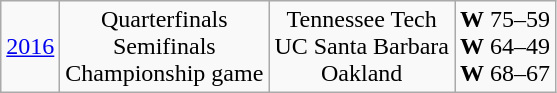<table class="wikitable">
<tr style="text-align:center;">
<td><a href='#'>2016</a></td>
<td>Quarterfinals<br>Semifinals<br>Championship game</td>
<td>Tennessee Tech<br>UC Santa Barbara<br>Oakland</td>
<td><strong>W</strong> 75–59<br><strong>W</strong> 64–49<br><strong>W</strong> 68–67</td>
</tr>
</table>
